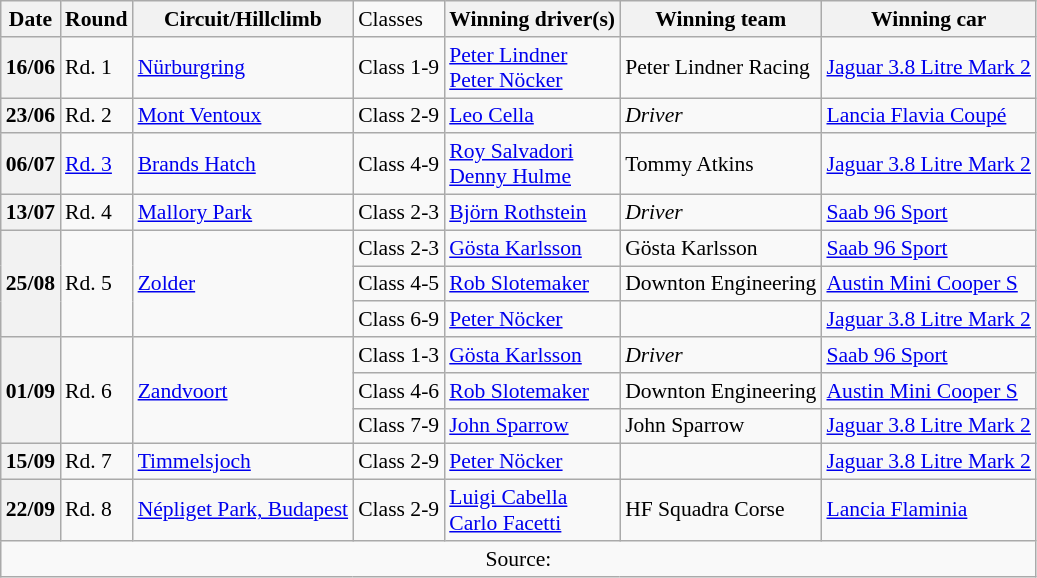<table class="wikitable sortable" style="font-size: 90%;">
<tr>
<th>Date</th>
<th>Round</th>
<th>Circuit/Hillclimb</th>
<td>Classes</td>
<th>Winning driver(s)</th>
<th>Winning team</th>
<th>Winning car</th>
</tr>
<tr>
<th>16/06</th>
<td>Rd. 1</td>
<td> <a href='#'>Nürburgring</a></td>
<td>Class 1-9</td>
<td> <a href='#'>Peter Lindner</a><br> <a href='#'>Peter Nöcker</a></td>
<td>Peter Lindner Racing</td>
<td><a href='#'>Jaguar 3.8 Litre Mark 2</a></td>
</tr>
<tr>
<th>23/06</th>
<td>Rd. 2</td>
<td> <a href='#'>Mont Ventoux</a></td>
<td>Class 2-9</td>
<td> <a href='#'>Leo Cella</a></td>
<td><em>Driver</em></td>
<td><a href='#'>Lancia Flavia Coupé</a></td>
</tr>
<tr>
<th>06/07</th>
<td><a href='#'>Rd. 3</a></td>
<td> <a href='#'>Brands Hatch</a></td>
<td>Class 4-9</td>
<td> <a href='#'>Roy Salvadori</a><br> <a href='#'>Denny Hulme</a></td>
<td>Tommy Atkins</td>
<td><a href='#'>Jaguar 3.8 Litre Mark 2</a></td>
</tr>
<tr>
<th>13/07</th>
<td>Rd. 4</td>
<td> <a href='#'>Mallory Park</a></td>
<td>Class 2-3</td>
<td> <a href='#'>Björn Rothstein</a></td>
<td><em>Driver</em></td>
<td><a href='#'>Saab 96 Sport</a></td>
</tr>
<tr>
<th rowspan=3>25/08</th>
<td rowspan=3>Rd. 5</td>
<td rowspan=3> <a href='#'>Zolder</a></td>
<td>Class 2-3</td>
<td> <a href='#'>Gösta Karlsson</a></td>
<td>Gösta Karlsson</td>
<td><a href='#'>Saab 96 Sport</a></td>
</tr>
<tr>
<td>Class 4-5</td>
<td> <a href='#'>Rob Slotemaker</a></td>
<td>Downton Engineering</td>
<td><a href='#'>Austin Mini Cooper S</a></td>
</tr>
<tr>
<td>Class 6-9</td>
<td> <a href='#'>Peter Nöcker</a></td>
<td></td>
<td><a href='#'>Jaguar 3.8 Litre Mark 2</a></td>
</tr>
<tr>
<th rowspan=3>01/09</th>
<td rowspan=3>Rd. 6</td>
<td rowspan=3> <a href='#'>Zandvoort</a></td>
<td>Class 1-3</td>
<td> <a href='#'>Gösta Karlsson</a></td>
<td><em>Driver</em></td>
<td><a href='#'>Saab 96 Sport</a></td>
</tr>
<tr>
<td>Class 4-6</td>
<td> <a href='#'>Rob Slotemaker</a></td>
<td>Downton Engineering</td>
<td><a href='#'>Austin Mini Cooper S</a></td>
</tr>
<tr>
<td>Class 7-9</td>
<td> <a href='#'>John Sparrow</a></td>
<td>John Sparrow</td>
<td><a href='#'>Jaguar 3.8 Litre Mark 2</a></td>
</tr>
<tr>
<th>15/09</th>
<td>Rd. 7</td>
<td> <a href='#'>Timmelsjoch</a></td>
<td>Class 2-9</td>
<td> <a href='#'>Peter Nöcker</a></td>
<td></td>
<td><a href='#'>Jaguar 3.8 Litre Mark 2</a></td>
</tr>
<tr>
<th>22/09</th>
<td>Rd. 8</td>
<td> <a href='#'>Népliget Park, Budapest</a></td>
<td>Class 2-9</td>
<td> <a href='#'>Luigi Cabella</a><br> <a href='#'>Carlo Facetti</a></td>
<td>HF Squadra Corse</td>
<td><a href='#'>Lancia Flaminia</a></td>
</tr>
<tr>
<td colspan="7" style="text-align:center;">Source:</td>
</tr>
</table>
